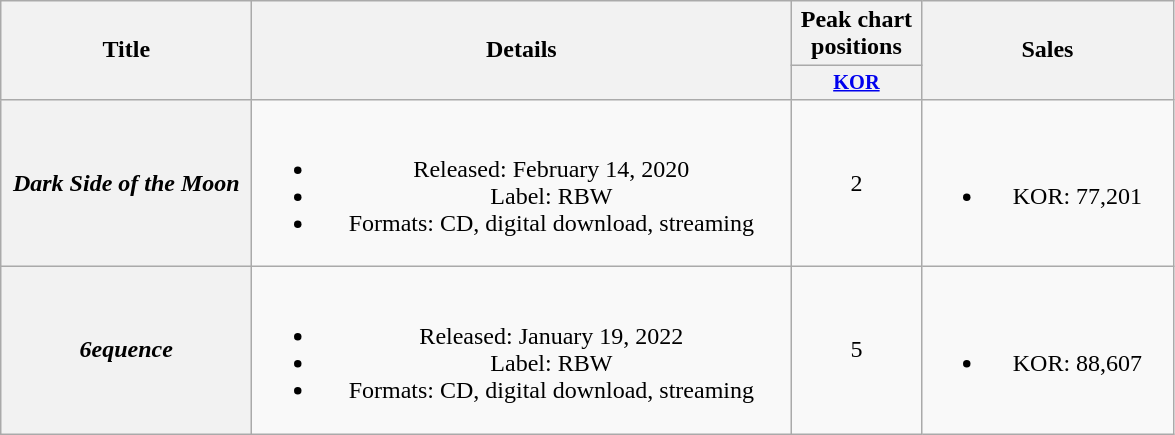<table class="wikitable plainrowheaders" style="text-align:center">
<tr>
<th rowspan="2" style="width:10em">Title</th>
<th rowspan="2" style="width:22em">Details</th>
<th scope="col" style="width:5em" colspan="1">Peak chart positions</th>
<th rowspan="2" style="width:10em">Sales</th>
</tr>
<tr>
<th scope="col" style="width:2.5em;font-size:85%"><a href='#'>KOR</a><br></th>
</tr>
<tr>
<th scope="row"><em>Dark Side of the Moon</em></th>
<td><br><ul><li>Released: February 14, 2020</li><li>Label: RBW</li><li>Formats: CD, digital download, streaming</li></ul></td>
<td>2</td>
<td><br><ul><li>KOR: 77,201</li></ul></td>
</tr>
<tr>
<th scope="row"><em>6equence</em></th>
<td><br><ul><li>Released: January 19, 2022</li><li>Label: RBW</li><li>Formats: CD, digital download, streaming</li></ul></td>
<td>5</td>
<td><br><ul><li>KOR: 88,607</li></ul></td>
</tr>
</table>
